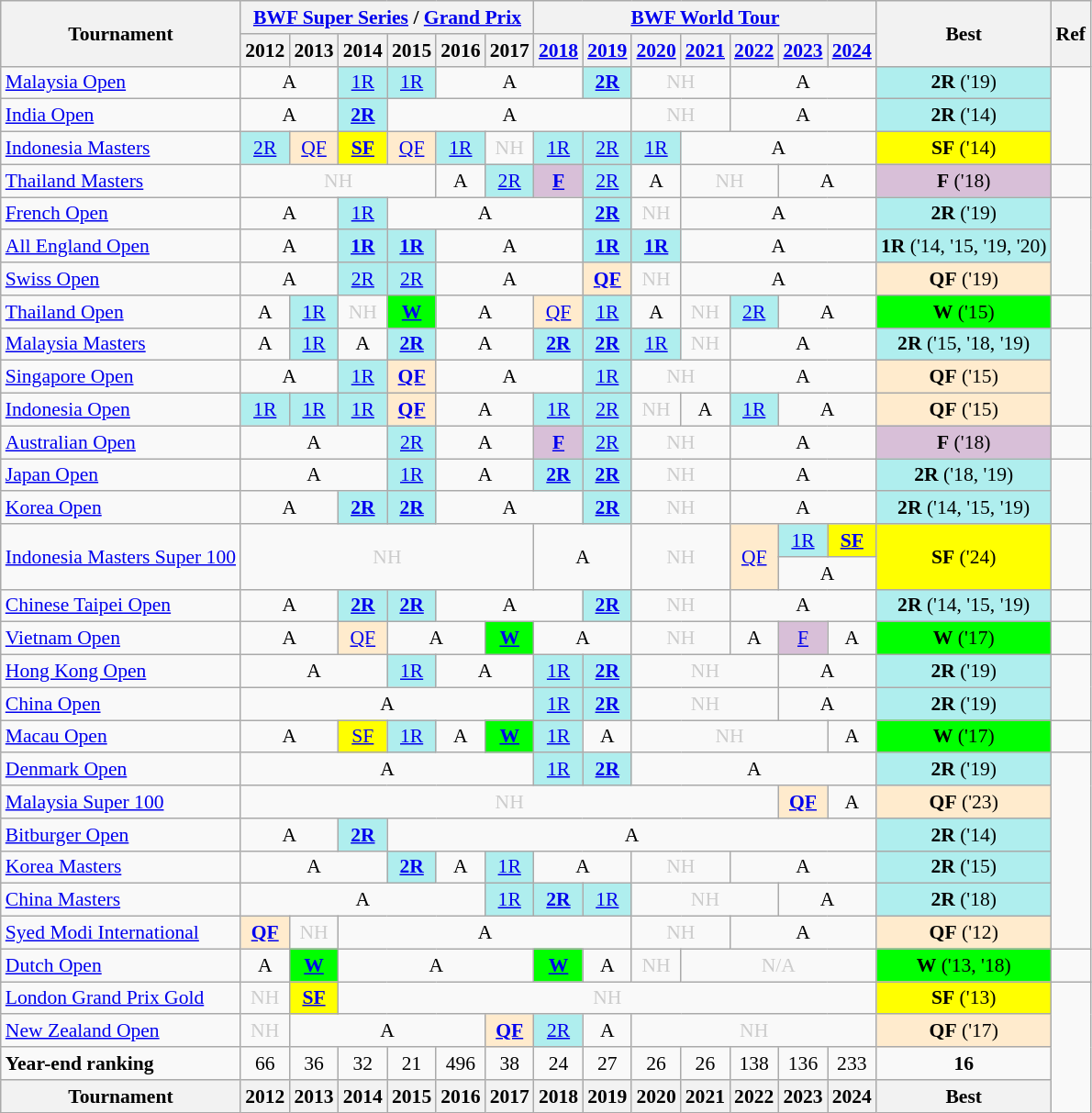<table class="wikitable" style="font-size: 90%; text-align:center">
<tr>
<th rowspan="2">Tournament</th>
<th colspan="6"><a href='#'>BWF Super Series</a> / <a href='#'>Grand Prix</a></th>
<th colspan="7"><a href='#'>BWF World Tour</a></th>
<th rowspan="2">Best</th>
<th rowspan="2">Ref</th>
</tr>
<tr>
<th>2012</th>
<th>2013</th>
<th>2014</th>
<th>2015</th>
<th>2016</th>
<th>2017</th>
<th><a href='#'>2018</a></th>
<th><a href='#'>2019</a></th>
<th><a href='#'>2020</a></th>
<th><a href='#'>2021</a></th>
<th><a href='#'>2022</a></th>
<th><a href='#'>2023</a></th>
<th><a href='#'>2024</a></th>
</tr>
<tr>
<td align=left><a href='#'>Malaysia Open</a></td>
<td colspan="2">A</td>
<td bgcolor=AFEEEE><a href='#'>1R</a></td>
<td bgcolor=AFEEEE><a href='#'>1R</a></td>
<td colspan="3">A</td>
<td bgcolor=AFEEEE><a href='#'><strong>2R</strong></a></td>
<td colspan="2" style=color:#ccc>NH</td>
<td colspan="3">A</td>
<td bgcolor=AFEEEE><strong>2R</strong> ('19)</td>
</tr>
<tr>
<td align=left><a href='#'>India Open</a></td>
<td colspan="2">A</td>
<td bgcolor=AFEEEE><a href='#'><strong>2R</strong></a></td>
<td colspan="5">A</td>
<td colspan="2" style=color:#ccc>NH</td>
<td colspan="3">A</td>
<td bgcolor=AFEEEE><strong>2R</strong> ('14)</td>
</tr>
<tr>
<td align=left><a href='#'>Indonesia Masters</a></td>
<td bgcolor=AFEEEE><a href='#'>2R</a></td>
<td bgcolor=FFEBCD><a href='#'>QF</a></td>
<td bgcolor=FFFF00><strong><a href='#'>SF</a></strong></td>
<td bgcolor=FFEBCD><a href='#'>QF</a></td>
<td bgcolor=AFEEEE><a href='#'>1R</a></td>
<td style=color:#ccc>NH</td>
<td bgcolor=AFEEEE><a href='#'>1R</a></td>
<td bgcolor=AFEEEE><a href='#'>2R</a></td>
<td bgcolor=AFEEEE><a href='#'>1R</a></td>
<td colspan="4">A</td>
<td bgcolor=FFFF00><strong>SF</strong> ('14)</td>
</tr>
<tr>
<td align=left><a href='#'>Thailand Masters</a></td>
<td colspan="4" style=color:#ccc>NH</td>
<td>A</td>
<td bgcolor=AFEEEE><a href='#'>2R</a></td>
<td bgcolor=D8BFD8><a href='#'><strong>F</strong></a></td>
<td bgcolor=AFEEEE><a href='#'>2R</a></td>
<td>A</td>
<td colspan="2" style=color:#ccc>NH</td>
<td colspan="2">A</td>
<td bgcolor=D8BFD8><strong>F</strong> ('18)</td>
<td></td>
</tr>
<tr>
<td align=left><a href='#'>French Open</a></td>
<td colspan="2">A</td>
<td bgcolor=AFEEEE><a href='#'>1R</a></td>
<td colspan="4">A</td>
<td bgcolor=AFEEEE><a href='#'><strong>2R</strong></a></td>
<td style=color:#ccc>NH</td>
<td colspan="4">A</td>
<td bgcolor=AFEEEE><strong>2R</strong> ('19)</td>
</tr>
<tr>
<td align=left><a href='#'>All England Open</a></td>
<td colspan="2">A</td>
<td bgcolor=AFEEEE><a href='#'><strong>1R</strong></a></td>
<td bgcolor=AFEEEE><a href='#'><strong>1R</strong></a></td>
<td colspan="3">A</td>
<td bgcolor=AFEEEE><a href='#'><strong>1R</strong></a></td>
<td bgcolor=AFEEEE><a href='#'><strong>1R</strong></a></td>
<td colspan="4">A</td>
<td bgcolor=AFEEEE><strong>1R</strong> ('14, '15, '19, '20)</td>
</tr>
<tr>
<td align=left><a href='#'>Swiss Open</a></td>
<td colspan="2">A</td>
<td bgcolor=AFEEEE><a href='#'>2R</a></td>
<td bgcolor=AFEEEE><a href='#'>2R</a></td>
<td colspan="3">A</td>
<td bgcolor=FFEBCD><a href='#'><strong>QF</strong></a></td>
<td style=color:#ccc>NH</td>
<td colspan="4">A</td>
<td bgcolor=FFEBCD><strong>QF</strong> ('19)</td>
</tr>
<tr>
<td align=left><a href='#'>Thailand Open</a></td>
<td>A</td>
<td bgcolor=AFEEEE><a href='#'>1R</a></td>
<td style=color:#ccc>NH</td>
<td bgcolor=00FF00><a href='#'><strong>W</strong></a></td>
<td colspan="2">A</td>
<td bgcolor=FFEBCD><a href='#'>QF</a></td>
<td bgcolor=AFEEEE><a href='#'>1R</a></td>
<td>A</td>
<td style=color:#ccc>NH</td>
<td bgcolor=AFEEEE><a href='#'>2R</a></td>
<td colspan="2">A</td>
<td bgcolor=00FF00><strong>W</strong> ('15)</td>
<td></td>
</tr>
<tr>
<td align=left><a href='#'>Malaysia Masters</a></td>
<td>A</td>
<td bgcolor=AFEEEE><a href='#'>1R</a></td>
<td>A</td>
<td bgcolor=AFEEEE><a href='#'><strong>2R</strong></a></td>
<td colspan="2">A</td>
<td bgcolor=AFEEEE><a href='#'><strong>2R</strong></a></td>
<td bgcolor=AFEEEE><a href='#'><strong>2R</strong></a></td>
<td bgcolor=AFEEEE><a href='#'>1R</a></td>
<td style=color:#ccc>NH</td>
<td colspan="3">A</td>
<td bgcolor=AFEEEE><strong>2R</strong> ('15, '18, '19)</td>
</tr>
<tr>
<td align=left><a href='#'>Singapore Open</a></td>
<td colspan="2">A</td>
<td bgcolor=AFEEEE><a href='#'>1R</a></td>
<td bgcolor=FFEBCD><a href='#'><strong>QF</strong></a></td>
<td colspan="3">A</td>
<td bgcolor=AFEEEE><a href='#'>1R</a></td>
<td colspan="2" style=color:#ccc>NH</td>
<td colspan="3">A</td>
<td bgcolor=FFEBCD><strong>QF</strong> ('15)</td>
</tr>
<tr>
<td align=left><a href='#'>Indonesia Open</a></td>
<td bgcolor=AFEEEE><a href='#'>1R</a></td>
<td bgcolor=AFEEEE><a href='#'>1R</a></td>
<td bgcolor=AFEEEE><a href='#'>1R</a></td>
<td bgcolor=FFEBCD><a href='#'><strong>QF</strong></a></td>
<td colspan="2">A</td>
<td bgcolor=AFEEEE><a href='#'>1R</a></td>
<td bgcolor=AFEEEE><a href='#'>2R</a></td>
<td style=color:#ccc>NH</td>
<td>A</td>
<td bgcolor=AFEEEE><a href='#'>1R</a></td>
<td colspan="2">A</td>
<td bgcolor=FFEBCD><strong>QF</strong> ('15)</td>
</tr>
<tr>
<td align=left><a href='#'>Australian Open</a></td>
<td colspan="3">A</td>
<td bgcolor=AFEEEE><a href='#'>2R</a></td>
<td colspan="2">A</td>
<td bgcolor=D8BFD8><a href='#'><strong>F</strong></a></td>
<td bgcolor=AFEEEE><a href='#'>2R</a></td>
<td colspan="2" style=color:#ccc>NH</td>
<td colspan="3">A</td>
<td bgcolor=D8BFD8><strong>F</strong> ('18)</td>
<td></td>
</tr>
<tr>
<td align=left><a href='#'>Japan Open</a></td>
<td colspan="3">A</td>
<td bgcolor=AFEEEE><a href='#'>1R</a></td>
<td colspan="2">A</td>
<td bgcolor=AFEEEE><a href='#'><strong>2R</strong></a></td>
<td bgcolor=AFEEEE><a href='#'><strong>2R</strong></a></td>
<td colspan="2" style=color:#ccc>NH</td>
<td colspan="3">A</td>
<td bgcolor=AFEEEE><strong>2R</strong> ('18, '19)</td>
</tr>
<tr>
<td align=left><a href='#'>Korea Open</a></td>
<td colspan="2">A</td>
<td bgcolor=AFEEEE><a href='#'><strong>2R</strong></a></td>
<td bgcolor=AFEEEE><a href='#'><strong>2R</strong></a></td>
<td colspan="3">A</td>
<td bgcolor=AFEEEE><a href='#'><strong>2R</strong></a></td>
<td colspan="2" style=color:#ccc>NH</td>
<td colspan="3">A</td>
<td bgcolor=AFEEEE><strong>2R</strong> ('14, '15, '19)</td>
</tr>
<tr>
<td rowspan="2" align=left><a href='#'>Indonesia Masters Super 100</a></td>
<td rowspan="2" colspan="6" style=color:#ccc>NH</td>
<td rowspan="2" colspan="2">A</td>
<td rowspan="2" colspan="2" style=color:#ccc>NH</td>
<td rowspan="2" bgcolor=FFEBCD><a href='#'>QF</a></td>
<td bgcolor=AFEEEE><a href='#'>1R</a></td>
<td bgcolor=FFFF00><strong><a href='#'>SF</a></strong></td>
<td rowspan="2" bgcolor=FFFF00><strong>SF</strong> ('24)</td>
<td rowspan="2"></td>
</tr>
<tr>
<td colspan="2">A</td>
</tr>
<tr>
<td align=left><a href='#'>Chinese Taipei Open</a></td>
<td colspan="2">A</td>
<td bgcolor=AFEEEE><a href='#'><strong>2R</strong></a></td>
<td bgcolor=AFEEEE><a href='#'><strong>2R</strong></a></td>
<td colspan="3">A</td>
<td bgcolor=AFEEEE><a href='#'><strong>2R</strong></a></td>
<td colspan="2" style=color:#ccc>NH</td>
<td colspan="3">A</td>
<td bgcolor=AFEEEE><strong>2R</strong> ('14, '15, '19)</td>
</tr>
<tr>
<td align=left><a href='#'>Vietnam Open</a></td>
<td colspan="2">A</td>
<td bgcolor=FFEBCD><a href='#'>QF</a></td>
<td colspan="2">A</td>
<td bgcolor=00FF00><a href='#'><strong>W</strong></a></td>
<td colspan="2">A</td>
<td colspan="2" style=color:#ccc>NH</td>
<td>A</td>
<td bgcolor=D8BFD8><a href='#'>F</a></td>
<td>A</td>
<td bgcolor=00FF00><strong>W</strong> ('17)</td>
<td></td>
</tr>
<tr>
<td align=left><a href='#'>Hong Kong Open</a></td>
<td colspan="3">A</td>
<td bgcolor=AFEEEE><a href='#'>1R</a></td>
<td colspan="2">A</td>
<td bgcolor=AFEEEE><a href='#'>1R</a></td>
<td bgcolor=AFEEEE><a href='#'><strong>2R</strong></a></td>
<td colspan="3" style=color:#ccc>NH</td>
<td colspan="2">A</td>
<td bgcolor=AFEEEE><strong>2R</strong> ('19)</td>
</tr>
<tr>
<td align=left><a href='#'>China Open</a></td>
<td colspan="6">A</td>
<td bgcolor=AFEEEE><a href='#'>1R</a></td>
<td bgcolor=AFEEEE><a href='#'><strong>2R</strong></a></td>
<td colspan="3" style=color:#ccc>NH</td>
<td colspan="2">A</td>
<td bgcolor=AFEEEE><strong>2R</strong> ('19)</td>
</tr>
<tr>
<td align=left><a href='#'>Macau Open</a></td>
<td colspan="2">A</td>
<td bgcolor=FFFF00><a href='#'>SF</a></td>
<td bgcolor=AFEEEE><a href='#'>1R</a></td>
<td>A</td>
<td bgcolor=00FF00><a href='#'><strong>W</strong></a></td>
<td bgcolor=AFEEEE><a href='#'>1R</a></td>
<td>A</td>
<td colspan="4" style=color:#ccc>NH</td>
<td>A</td>
<td bgcolor=00FF00><strong>W</strong> ('17)</td>
<td></td>
</tr>
<tr>
<td align=left><a href='#'>Denmark Open</a></td>
<td colspan="6">A</td>
<td bgcolor=AFEEEE><a href='#'>1R</a></td>
<td bgcolor=AFEEEE><a href='#'><strong>2R</strong></a></td>
<td colspan="5">A</td>
<td bgcolor=AFEEEE><strong>2R</strong> ('19)</td>
</tr>
<tr>
<td align=left><a href='#'>Malaysia Super 100</a></td>
<td colspan="11" style=color:#ccc>NH</td>
<td bgcolor=FFEBCD><a href='#'><strong>QF</strong></a></td>
<td>A</td>
<td bgcolor=FFEBCD><strong>QF</strong> ('23)</td>
</tr>
<tr>
<td align=left><a href='#'>Bitburger Open</a></td>
<td colspan="2">A</td>
<td bgcolor=AFEEEE><a href='#'><strong>2R</strong></a></td>
<td colspan="10">A</td>
<td bgcolor=AFEEEE><strong>2R</strong> ('14)</td>
</tr>
<tr>
<td align=left><a href='#'>Korea Masters</a></td>
<td colspan="3">A</td>
<td bgcolor=AFEEEE><a href='#'><strong>2R</strong></a></td>
<td>A</td>
<td bgcolor=AFEEEE><a href='#'>1R</a></td>
<td colspan="2">A</td>
<td colspan="2" style=color:#ccc>NH</td>
<td colspan="3">A</td>
<td bgcolor=AFEEEE><strong>2R</strong> ('15)</td>
</tr>
<tr>
<td align=left><a href='#'>China Masters</a></td>
<td colspan="5">A</td>
<td bgcolor=AFEEEE><a href='#'>1R</a></td>
<td bgcolor=AFEEEE><a href='#'><strong>2R</strong></a></td>
<td bgcolor=AFEEEE><a href='#'>1R</a></td>
<td colspan="3" style=color:#ccc>NH</td>
<td colspan="2">A</td>
<td bgcolor=AFEEEE><strong>2R</strong> ('18)</td>
</tr>
<tr>
<td align=left><a href='#'>Syed Modi International</a></td>
<td bgcolor=FFEBCD><a href='#'><strong>QF</strong></a></td>
<td style=color:#ccc>NH</td>
<td colspan="6">A</td>
<td colspan="2" style=color:#ccc>NH</td>
<td colspan="3">A</td>
<td bgcolor=FFEBCD><strong>QF</strong> ('12)</td>
</tr>
<tr>
<td align=left><a href='#'>Dutch Open</a></td>
<td>A</td>
<td bgcolor=00FF00><a href='#'><strong>W</strong></a></td>
<td colspan="4">A</td>
<td bgcolor=00FF00><a href='#'><strong>W</strong></a></td>
<td>A</td>
<td style=color:#ccc>NH</td>
<td colspan="4" style=color:#ccc>N/A</td>
<td bgcolor=00FF00><strong>W</strong> ('13, '18)</td>
<td></td>
</tr>
<tr>
<td align=left><a href='#'>London Grand Prix Gold</a></td>
<td style=color:#ccc>NH</td>
<td bgcolor=FFFF00><a href='#'><strong>SF</strong></a></td>
<td colspan="11" style=color:#ccc>NH</td>
<td bgcolor=FFFF00><strong>SF</strong> ('13)</td>
</tr>
<tr>
<td align=left><a href='#'>New Zealand Open</a></td>
<td style=color:#ccc>NH</td>
<td colspan="4">A</td>
<td bgcolor=FFEBCD><a href='#'><strong>QF</strong></a></td>
<td bgcolor=AFEEEE><a href='#'>2R</a></td>
<td>A</td>
<td colspan="5" style=color:#ccc>NH</td>
<td bgcolor=FFEBCD><strong>QF</strong> ('17)</td>
</tr>
<tr>
<td align=left><strong>Year-end ranking</strong></td>
<td 2012;>66</td>
<td 2013;>36</td>
<td 2014;>32</td>
<td 2015;>21</td>
<td 2016;>496</td>
<td 2017;>38</td>
<td 2018;>24</td>
<td 2019;>27</td>
<td 2020;>26</td>
<td 2021;>26</td>
<td 2022;>138</td>
<td 2023;>136</td>
<td 2024;>233</td>
<td Best;><strong>16</strong></td>
</tr>
<tr>
<th>Tournament</th>
<th>2012</th>
<th>2013</th>
<th>2014</th>
<th>2015</th>
<th>2016</th>
<th>2017</th>
<th>2018</th>
<th>2019</th>
<th>2020</th>
<th>2021</th>
<th>2022</th>
<th>2023</th>
<th>2024</th>
<th>Best</th>
</tr>
</table>
